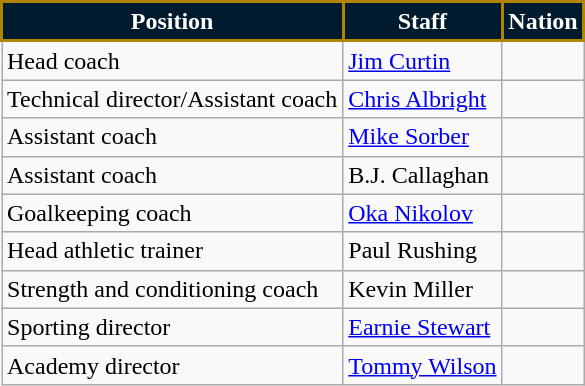<table class="wikitable">
<tr>
<th style="background:#001B2D; color:#FFFFFF; border:2px solid #B18500;" text-align:center;">Position</th>
<th style="background:#001B2D; color:#FFFFFF; border:2px solid #B18500;" text-align:center;">Staff</th>
<th style="background:#001B2D; color:#FFFFFF; border:2px solid #B18500;" scope="col">Nation</th>
</tr>
<tr>
<td>Head coach</td>
<td><a href='#'>Jim Curtin</a></td>
<td></td>
</tr>
<tr>
<td>Technical director/Assistant coach</td>
<td><a href='#'>Chris Albright</a></td>
<td></td>
</tr>
<tr>
<td>Assistant coach</td>
<td><a href='#'>Mike Sorber</a></td>
<td></td>
</tr>
<tr>
<td>Assistant coach</td>
<td>B.J. Callaghan</td>
<td></td>
</tr>
<tr>
<td>Goalkeeping coach</td>
<td><a href='#'>Oka Nikolov</a></td>
<td></td>
</tr>
<tr>
<td>Head athletic trainer</td>
<td>Paul Rushing</td>
<td></td>
</tr>
<tr>
<td>Strength and conditioning coach</td>
<td>Kevin Miller</td>
<td></td>
</tr>
<tr>
<td>Sporting director</td>
<td><a href='#'>Earnie Stewart</a></td>
<td></td>
</tr>
<tr>
<td>Academy director</td>
<td><a href='#'>Tommy Wilson</a></td>
<td></td>
</tr>
</table>
